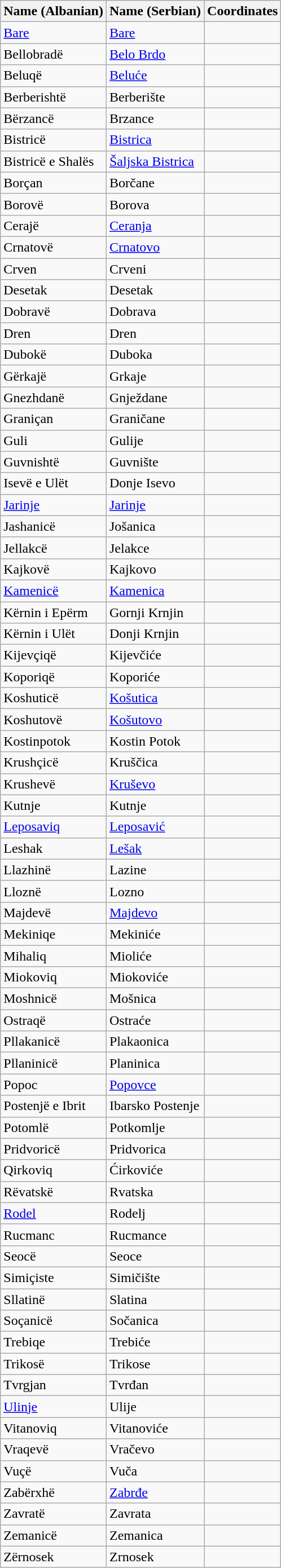<table class="wikitable sortable">
<tr>
<th>Name (Albanian)</th>
<th>Name (Serbian)</th>
<th>Coordinates</th>
</tr>
<tr>
<td><a href='#'>Bare</a></td>
<td><a href='#'>Bare</a></td>
<td></td>
</tr>
<tr>
<td>Bellobradë</td>
<td><a href='#'>Belo Brdo</a></td>
<td></td>
</tr>
<tr>
<td>Beluqë</td>
<td><a href='#'>Beluće</a></td>
<td></td>
</tr>
<tr>
<td>Berberishtë</td>
<td>Berberište</td>
<td></td>
</tr>
<tr>
<td>Bërzancë</td>
<td>Brzance</td>
<td></td>
</tr>
<tr>
<td>Bistricë</td>
<td><a href='#'>Bistrica</a></td>
<td></td>
</tr>
<tr>
<td>Bistricë e Shalës</td>
<td><a href='#'>Šaljska Bistrica</a></td>
<td></td>
</tr>
<tr>
<td>Borçan</td>
<td>Borčane</td>
<td></td>
</tr>
<tr>
<td>Borovë</td>
<td>Borova</td>
<td></td>
</tr>
<tr>
<td>Cerajë</td>
<td><a href='#'>Ceranja</a></td>
<td></td>
</tr>
<tr>
<td>Crnatovë</td>
<td><a href='#'>Crnatovo</a></td>
<td></td>
</tr>
<tr>
<td>Crven</td>
<td>Crveni</td>
<td></td>
</tr>
<tr>
<td>Desetak</td>
<td>Desetak</td>
<td></td>
</tr>
<tr>
<td>Dobravë</td>
<td>Dobrava</td>
<td></td>
</tr>
<tr>
<td>Dren</td>
<td>Dren</td>
<td></td>
</tr>
<tr>
<td>Dubokë</td>
<td>Duboka</td>
<td></td>
</tr>
<tr>
<td>Gërkajë</td>
<td>Grkaje</td>
<td></td>
</tr>
<tr>
<td>Gnezhdanë</td>
<td>Gnježdane</td>
<td></td>
</tr>
<tr>
<td>Graniçan</td>
<td>Graničane</td>
<td></td>
</tr>
<tr>
<td>Guli</td>
<td>Gulije</td>
<td></td>
</tr>
<tr>
<td>Guvnishtë</td>
<td>Guvnište</td>
<td></td>
</tr>
<tr>
<td>Isevë e Ulët</td>
<td>Donje Isevo</td>
<td></td>
</tr>
<tr>
<td><a href='#'>Jarinje</a></td>
<td><a href='#'>Jarinje</a></td>
<td></td>
</tr>
<tr>
<td>Jashanicë</td>
<td>Jošanica</td>
<td></td>
</tr>
<tr>
<td>Jellakcë</td>
<td>Jelakce</td>
<td></td>
</tr>
<tr>
<td>Kajkovë</td>
<td>Kajkovo</td>
<td></td>
</tr>
<tr>
<td><a href='#'>Kamenicë</a></td>
<td><a href='#'>Kamenica</a></td>
<td></td>
</tr>
<tr>
<td>Kërnin i Epërm</td>
<td>Gornji Krnjin</td>
<td></td>
</tr>
<tr>
<td>Kërnin i Ulët</td>
<td>Donji Krnjin</td>
<td></td>
</tr>
<tr>
<td>Kijevçiqë</td>
<td>Kijevčiće</td>
<td></td>
</tr>
<tr>
<td>Koporiqë</td>
<td>Koporiće</td>
<td></td>
</tr>
<tr>
<td>Koshuticë</td>
<td><a href='#'>Košutica</a></td>
<td></td>
</tr>
<tr>
<td>Koshutovë</td>
<td><a href='#'>Košutovo</a></td>
<td></td>
</tr>
<tr>
<td>Kostinpotok</td>
<td>Kostin Potok</td>
<td></td>
</tr>
<tr>
<td>Krushçicë</td>
<td>Kruščica</td>
<td></td>
</tr>
<tr>
<td>Krushevë</td>
<td><a href='#'>Kruševo</a></td>
<td></td>
</tr>
<tr>
<td>Kutnje</td>
<td>Kutnje</td>
<td></td>
</tr>
<tr>
<td><a href='#'>Leposaviq</a></td>
<td><a href='#'>Leposavić</a></td>
<td></td>
</tr>
<tr>
<td>Leshak</td>
<td><a href='#'>Lešak</a></td>
<td></td>
</tr>
<tr>
<td>Llazhinë</td>
<td>Lazine</td>
<td></td>
</tr>
<tr>
<td>Lloznë</td>
<td>Lozno</td>
<td></td>
</tr>
<tr>
<td>Majdevë</td>
<td><a href='#'>Majdevo</a></td>
<td></td>
</tr>
<tr>
<td>Mekiniqe</td>
<td>Mekiniće</td>
<td></td>
</tr>
<tr>
<td>Mihaliq</td>
<td>Mioliće</td>
<td></td>
</tr>
<tr>
<td>Miokoviq</td>
<td>Miokoviće</td>
<td></td>
</tr>
<tr>
<td>Moshnicë</td>
<td>Mošnica</td>
<td></td>
</tr>
<tr>
<td>Ostraqë</td>
<td>Ostraće</td>
<td></td>
</tr>
<tr>
<td>Pllakanicë</td>
<td>Plakaonica</td>
<td></td>
</tr>
<tr>
<td>Pllaninicë</td>
<td>Planinica</td>
<td></td>
</tr>
<tr>
<td>Popoc</td>
<td><a href='#'>Popovce</a></td>
<td></td>
</tr>
<tr>
<td>Postenjë e Ibrit</td>
<td>Ibarsko Postenje</td>
<td></td>
</tr>
<tr>
<td>Potomlë</td>
<td>Potkomlje</td>
<td></td>
</tr>
<tr>
<td>Pridvoricë</td>
<td>Pridvorica</td>
<td></td>
</tr>
<tr>
<td>Qirkoviq</td>
<td>Ćirkoviće</td>
<td></td>
</tr>
<tr>
<td>Rëvatskë</td>
<td>Rvatska</td>
<td></td>
</tr>
<tr>
<td><a href='#'>Rodel</a></td>
<td>Rodelj</td>
<td></td>
</tr>
<tr>
<td>Rucmanc</td>
<td>Rucmance</td>
<td></td>
</tr>
<tr>
<td>Seocë</td>
<td>Seoce</td>
<td></td>
</tr>
<tr>
<td>Simiçiste</td>
<td>Simičište</td>
<td></td>
</tr>
<tr>
<td>Sllatinë</td>
<td>Slatina</td>
<td></td>
</tr>
<tr>
<td>Soçanicë</td>
<td>Sočanica</td>
<td></td>
</tr>
<tr>
<td>Trebiqe</td>
<td>Trebiće</td>
<td></td>
</tr>
<tr>
<td>Trikosë</td>
<td>Trikose</td>
<td></td>
</tr>
<tr>
<td>Tvrgjan</td>
<td>Tvrđan</td>
<td></td>
</tr>
<tr>
<td><a href='#'>Ulinje</a></td>
<td>Ulije</td>
<td></td>
</tr>
<tr>
<td>Vitanoviq</td>
<td>Vitanoviće</td>
<td></td>
</tr>
<tr>
<td>Vraqevë</td>
<td>Vračevo</td>
<td></td>
</tr>
<tr>
<td>Vuçë</td>
<td>Vuča</td>
<td></td>
</tr>
<tr>
<td>Zabërxhë</td>
<td><a href='#'>Zabrđe</a></td>
<td></td>
</tr>
<tr>
<td>Zavratë</td>
<td>Zavrata</td>
<td></td>
</tr>
<tr>
<td>Zemanicë</td>
<td>Zemanica</td>
<td></td>
</tr>
<tr>
<td>Zërnosek</td>
<td>Zrnosek</td>
<td></td>
</tr>
</table>
